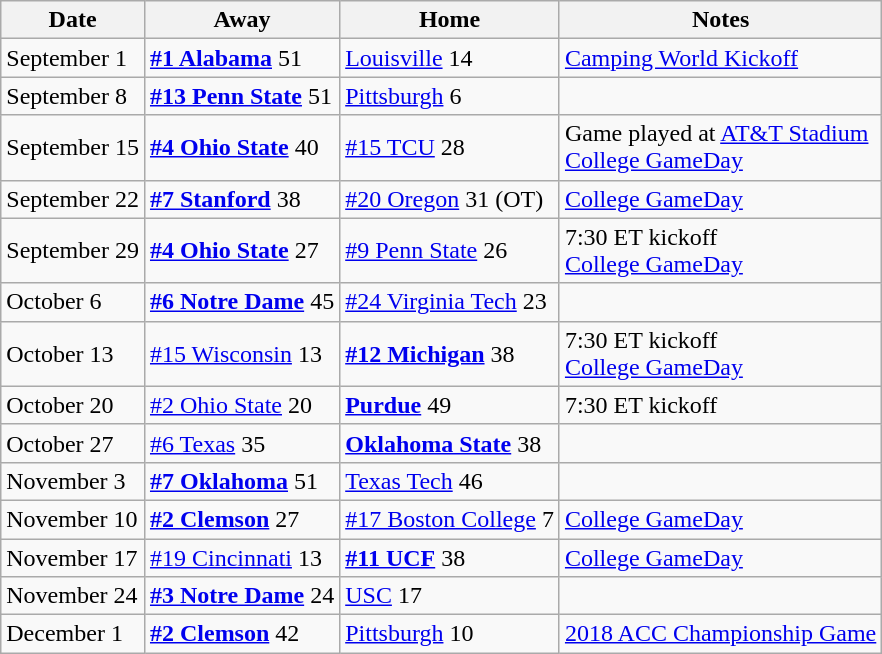<table class="wikitable sortable">
<tr>
<th>Date</th>
<th>Away</th>
<th>Home</th>
<th>Notes</th>
</tr>
<tr>
<td>September 1</td>
<td><strong><a href='#'>#1 Alabama</a></strong> 51</td>
<td><a href='#'>Louisville</a> 14</td>
<td><a href='#'>Camping World Kickoff</a></td>
</tr>
<tr>
<td>September 8</td>
<td><strong><a href='#'>#13 Penn State</a></strong> 51</td>
<td><a href='#'>Pittsburgh</a> 6</td>
<td></td>
</tr>
<tr>
<td>September 15</td>
<td><strong><a href='#'>#4 Ohio State</a></strong> 40</td>
<td><a href='#'>#15 TCU</a> 28</td>
<td>Game played at <a href='#'>AT&T Stadium</a><br><a href='#'>College GameDay</a></td>
</tr>
<tr>
<td>September 22</td>
<td><strong><a href='#'>#7 Stanford</a></strong> 38</td>
<td><a href='#'>#20 Oregon</a> 31 (OT)</td>
<td><a href='#'>College GameDay</a></td>
</tr>
<tr>
<td>September 29</td>
<td><strong><a href='#'>#4 Ohio State</a></strong> 27</td>
<td><a href='#'>#9 Penn State</a> 26</td>
<td>7:30 ET kickoff<br><a href='#'>College GameDay</a></td>
</tr>
<tr>
<td>October 6</td>
<td><strong><a href='#'>#6 Notre Dame</a></strong> 45</td>
<td><a href='#'>#24 Virginia Tech</a> 23</td>
<td></td>
</tr>
<tr>
<td>October 13</td>
<td><a href='#'>#15 Wisconsin</a> 13</td>
<td><strong><a href='#'>#12 Michigan</a></strong> 38</td>
<td>7:30 ET kickoff<br><a href='#'>College GameDay</a></td>
</tr>
<tr>
<td>October 20</td>
<td><a href='#'>#2 Ohio State</a> 20</td>
<td><strong><a href='#'>Purdue</a></strong> 49</td>
<td>7:30 ET kickoff</td>
</tr>
<tr>
<td>October 27</td>
<td><a href='#'>#6 Texas</a> 35</td>
<td><strong><a href='#'>Oklahoma State</a></strong> 38</td>
<td></td>
</tr>
<tr>
<td>November 3</td>
<td><strong><a href='#'>#7 Oklahoma</a></strong> 51</td>
<td><a href='#'>Texas Tech</a> 46</td>
<td></td>
</tr>
<tr>
<td>November 10</td>
<td><strong><a href='#'>#2 Clemson</a></strong> 27</td>
<td><a href='#'>#17 Boston College</a> 7</td>
<td><a href='#'>College GameDay</a></td>
</tr>
<tr>
<td>November 17</td>
<td><a href='#'>#19 Cincinnati</a> 13</td>
<td><strong><a href='#'>#11 UCF</a></strong> 38</td>
<td><a href='#'>College GameDay</a></td>
</tr>
<tr>
<td>November 24</td>
<td><strong><a href='#'>#3 Notre Dame</a></strong> 24</td>
<td><a href='#'>USC</a> 17</td>
<td></td>
</tr>
<tr>
<td>December 1</td>
<td><strong><a href='#'>#2 Clemson</a></strong> 42</td>
<td><a href='#'>Pittsburgh</a> 10</td>
<td><a href='#'>2018 ACC Championship Game</a></td>
</tr>
</table>
